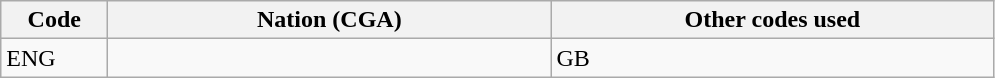<table class="wikitable">
<tr>
<th style="width:4em">Code</th>
<th style="width:18em">Nation (CGA)</th>
<th style="width:18em">Other codes used</th>
</tr>
<tr>
<td>ENG</td>
<td></td>
<td>GB</td>
</tr>
</table>
